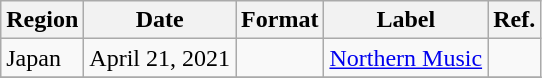<table class="wikitable sortable plainrowheaders">
<tr>
<th scope="col">Region</th>
<th scope="col">Date</th>
<th scope="col">Format</th>
<th scope="col">Label</th>
<th scope="col">Ref.</th>
</tr>
<tr>
<td rowspan="1">Japan</td>
<td>April 21, 2021</td>
<td></td>
<td rowspan="1"><a href='#'>Northern Music</a></td>
<td></td>
</tr>
<tr>
</tr>
</table>
